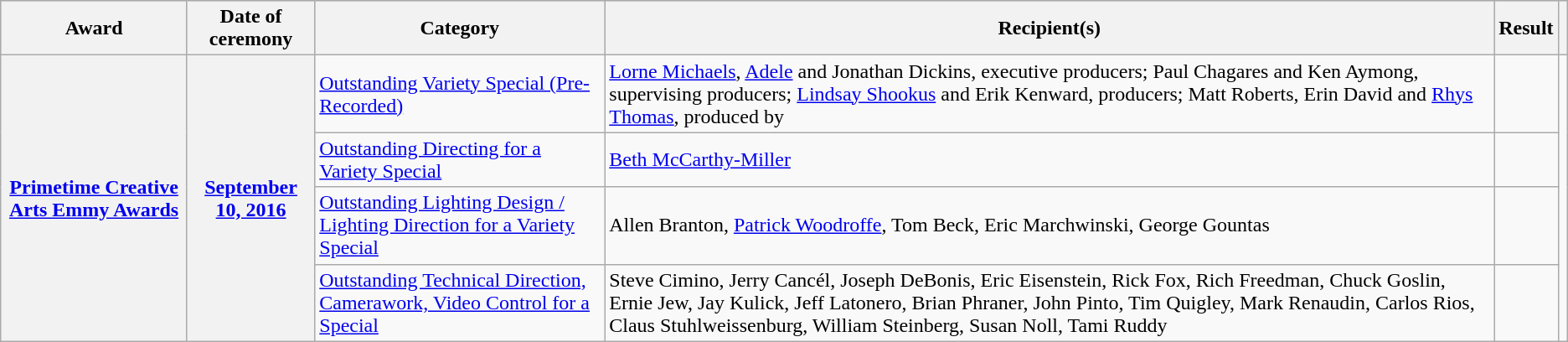<table class="wikitable plainrowheaders sortable">
<tr style="background:#ccc; text-align:center;">
<th scope="col"><strong>Award</strong></th>
<th scope="col">Date of ceremony</th>
<th scope="col">Category</th>
<th scope="col">Recipient(s)</th>
<th scope="col">Result</th>
<th scope="col" class="unsortable"></th>
</tr>
<tr>
<th scope="row" rowspan="5"><a href='#'>Primetime Creative Arts Emmy Awards</a></th>
<th scope="row" rowspan="5"><a href='#'>September 10, 2016</a></th>
<td><a href='#'>Outstanding Variety Special (Pre-Recorded)</a></td>
<td><a href='#'>Lorne Michaels</a>, <a href='#'>Adele</a> and Jonathan Dickins, executive producers; Paul Chagares and Ken Aymong, supervising producers; <a href='#'>Lindsay Shookus</a> and Erik Kenward, producers; Matt Roberts, Erin David and <a href='#'>Rhys Thomas</a>, produced by</td>
<td></td>
<td rowspan="5" style="text-align:center;"> <br></td>
</tr>
<tr>
<td><a href='#'>Outstanding Directing for a Variety Special</a></td>
<td><a href='#'>Beth McCarthy-Miller</a></td>
<td></td>
</tr>
<tr>
<td><a href='#'>Outstanding Lighting Design / Lighting Direction for a Variety Special</a></td>
<td>Allen Branton, <a href='#'>Patrick Woodroffe</a>, Tom Beck, Eric Marchwinski, George Gountas</td>
<td></td>
</tr>
<tr>
<td><a href='#'>Outstanding Technical Direction, Camerawork, Video Control for a Special</a></td>
<td>Steve Cimino, Jerry Cancél, Joseph DeBonis, Eric Eisenstein, Rick Fox, Rich Freedman, Chuck Goslin, Ernie Jew, Jay Kulick, Jeff Latonero, Brian Phraner, John Pinto, Tim Quigley, Mark Renaudin, Carlos Rios, Claus Stuhlweissenburg, William Steinberg, Susan Noll, Tami Ruddy</td>
<td></td>
</tr>
</table>
